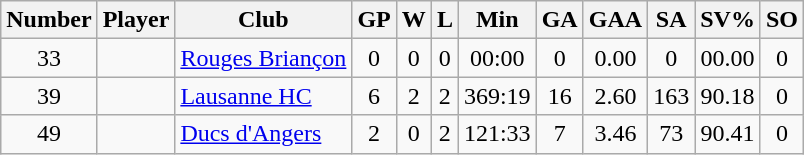<table class="wikitable sortable" style="text-align: center;">
<tr>
<th>Number</th>
<th>Player</th>
<th>Club</th>
<th>GP</th>
<th>W</th>
<th>L</th>
<th>Min</th>
<th>GA</th>
<th>GAA</th>
<th>SA</th>
<th>SV%</th>
<th>SO</th>
</tr>
<tr>
<td>33</td>
<td align=left></td>
<td align=left> <a href='#'>Rouges Briançon</a></td>
<td>0</td>
<td>0</td>
<td>0</td>
<td>00:00</td>
<td>0</td>
<td>0.00</td>
<td>0</td>
<td>00.00</td>
<td>0</td>
</tr>
<tr>
<td>39</td>
<td align=left></td>
<td align=left> <a href='#'>Lausanne HC</a></td>
<td>6</td>
<td>2</td>
<td>2</td>
<td>369:19</td>
<td>16</td>
<td>2.60</td>
<td>163</td>
<td>90.18</td>
<td>0</td>
</tr>
<tr>
<td>49</td>
<td align=left></td>
<td align=left> <a href='#'>Ducs d'Angers</a></td>
<td>2</td>
<td>0</td>
<td>2</td>
<td>121:33</td>
<td>7</td>
<td>3.46</td>
<td>73</td>
<td>90.41</td>
<td>0</td>
</tr>
</table>
